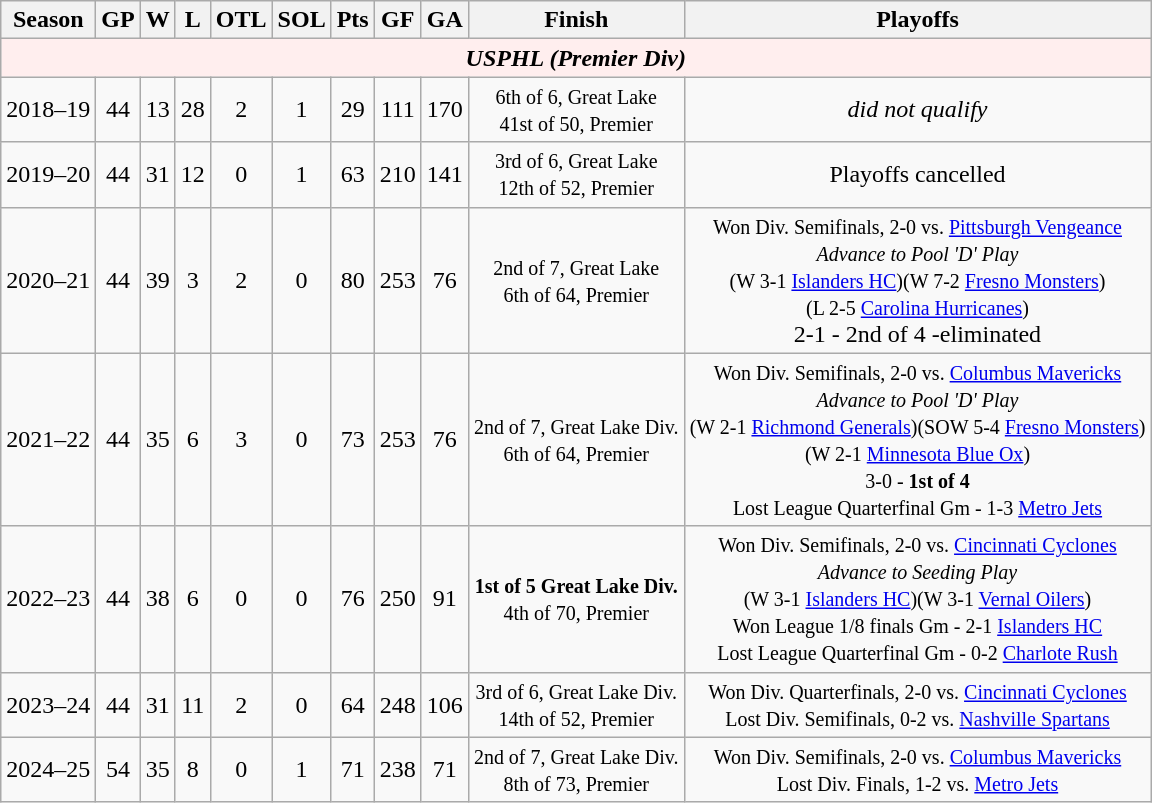<table class="wikitable" style="text-align:center">
<tr>
<th>Season</th>
<th>GP</th>
<th>W</th>
<th>L</th>
<th>OTL</th>
<th>SOL</th>
<th>Pts</th>
<th>GF</th>
<th>GA</th>
<th>Finish</th>
<th>Playoffs</th>
</tr>
<tr bgcolor="#ffeeee">
<td colspan="11"><strong><em>USPHL (Premier Div)</em></strong></td>
</tr>
<tr>
<td>2018–19</td>
<td>44</td>
<td>13</td>
<td>28</td>
<td>2</td>
<td>1</td>
<td>29</td>
<td>111</td>
<td>170</td>
<td><small>6th of 6, Great Lake<br>41st of 50, Premier</small></td>
<td><em>did not qualify</em></td>
</tr>
<tr>
<td>2019–20</td>
<td>44</td>
<td>31</td>
<td>12</td>
<td>0</td>
<td>1</td>
<td>63</td>
<td>210</td>
<td>141</td>
<td><small>3rd of 6, Great Lake<br>12th of 52, Premier</small></td>
<td>Playoffs cancelled</td>
</tr>
<tr>
<td>2020–21</td>
<td>44</td>
<td>39</td>
<td>3</td>
<td>2</td>
<td>0</td>
<td>80</td>
<td>253</td>
<td>76</td>
<td><small>2nd of 7, Great Lake<br>6th of 64, Premier</small></td>
<td><small>Won Div. Semifinals, 2-0 vs. <a href='#'>Pittsburgh Vengeance</a><br><em>Advance to Pool 'D' Play</em><br>(W 3-1 <a href='#'>Islanders HC</a>)(W 7-2 <a href='#'>Fresno Monsters</a>)<br>(L 2-5 <a href='#'>Carolina Hurricanes</a>)</small><br>2-1 - 2nd of 4 -eliminated</td>
</tr>
<tr>
<td>2021–22</td>
<td>44</td>
<td>35</td>
<td>6</td>
<td>3</td>
<td>0</td>
<td>73</td>
<td>253</td>
<td>76</td>
<td><small>2nd of 7, Great Lake Div.<br>6th of 64, Premier</small></td>
<td><small>Won Div. Semifinals, 2-0 vs. <a href='#'>Columbus Mavericks</a><br><em>Advance to Pool 'D' Play</em><br>(W 2-1 <a href='#'>Richmond Generals</a>)(SOW 5-4 <a href='#'>Fresno Monsters</a>)<br>(W 2-1 <a href='#'>Minnesota Blue Ox</a>)<br>3-0 - <strong>1st of 4</strong> <br>Lost League Quarterfinal Gm - 1-3 <a href='#'>Metro Jets</a></small></td>
</tr>
<tr>
<td>2022–23</td>
<td>44</td>
<td>38</td>
<td>6</td>
<td>0</td>
<td>0</td>
<td>76</td>
<td>250</td>
<td>91</td>
<td><small><strong>1st of 5 Great Lake Div.</strong><br>4th of 70, Premier</small></td>
<td><small>Won Div. Semifinals, 2-0 vs. <a href='#'>Cincinnati Cyclones</a><br><em>Advance to Seeding Play</em><br>(W 3-1 <a href='#'>Islanders HC</a>)(W 3-1 <a href='#'>Vernal Oilers</a>)<br>Won League 1/8 finals Gm - 2-1 <a href='#'>Islanders HC</a><br>Lost League Quarterfinal Gm - 0-2 <a href='#'>Charlote Rush</a></small></td>
</tr>
<tr>
<td>2023–24</td>
<td>44</td>
<td>31</td>
<td>11</td>
<td>2</td>
<td>0</td>
<td>64</td>
<td>248</td>
<td>106</td>
<td><small>3rd of 6, Great Lake Div.<br>14th of 52, Premier</small></td>
<td><small>Won Div. Quarterfinals, 2-0 vs. <a href='#'>Cincinnati Cyclones</a><br>Lost Div. Semifinals, 0-2 vs. <a href='#'>Nashville Spartans</a></small></td>
</tr>
<tr>
<td>2024–25</td>
<td>54</td>
<td>35</td>
<td>8</td>
<td>0</td>
<td>1</td>
<td>71</td>
<td>238</td>
<td>71</td>
<td><small>2nd of 7, Great Lake Div.<br>8th of 73, Premier</small></td>
<td><small>Won Div. Semifinals, 2-0 vs. <a href='#'>Columbus Mavericks</a><br>Lost Div. Finals, 1-2 vs. <a href='#'>Metro Jets</a></small></td>
</tr>
</table>
